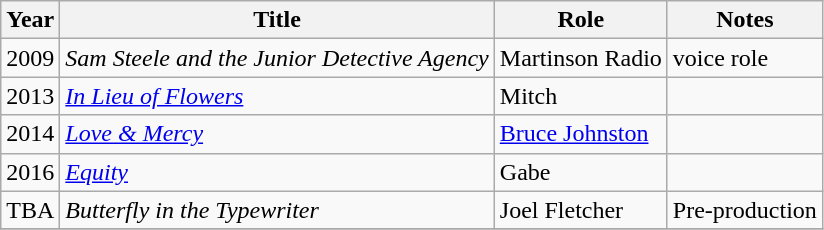<table class="wikitable sortable">
<tr>
<th>Year</th>
<th>Title</th>
<th>Role</th>
<th class="unsortable">Notes</th>
</tr>
<tr>
<td>2009</td>
<td><em>Sam Steele and the Junior Detective Agency</em></td>
<td>Martinson Radio</td>
<td>voice role</td>
</tr>
<tr>
<td>2013</td>
<td><em><a href='#'>In Lieu of Flowers</a></em></td>
<td>Mitch</td>
<td></td>
</tr>
<tr>
<td>2014</td>
<td><em><a href='#'>Love & Mercy</a></em></td>
<td><a href='#'>Bruce Johnston</a></td>
<td></td>
</tr>
<tr>
<td>2016</td>
<td><em><a href='#'>Equity</a></em></td>
<td>Gabe</td>
<td></td>
</tr>
<tr>
<td>TBA</td>
<td><em>Butterfly in the Typewriter</em></td>
<td>Joel Fletcher</td>
<td>Pre-production</td>
</tr>
<tr>
</tr>
</table>
